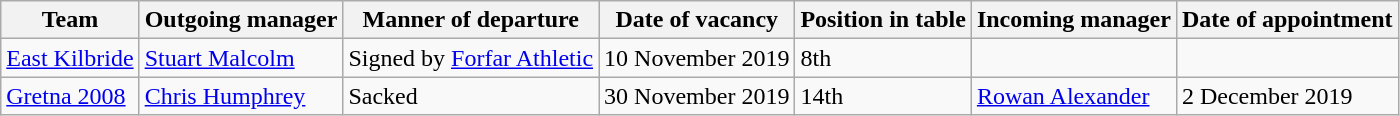<table class="wikitable sortable">
<tr>
<th>Team</th>
<th>Outgoing manager</th>
<th>Manner of departure</th>
<th>Date of vacancy</th>
<th>Position in table</th>
<th>Incoming manager</th>
<th>Date of appointment</th>
</tr>
<tr>
<td><a href='#'>East Kilbride</a></td>
<td> <a href='#'>Stuart Malcolm</a></td>
<td>Signed by <a href='#'>Forfar Athletic</a></td>
<td>10 November 2019</td>
<td>8th</td>
<td></td>
<td></td>
</tr>
<tr>
<td><a href='#'>Gretna 2008</a></td>
<td> <a href='#'>Chris Humphrey</a></td>
<td>Sacked</td>
<td>30 November 2019</td>
<td>14th</td>
<td> <a href='#'>Rowan Alexander</a></td>
<td>2 December 2019</td>
</tr>
</table>
